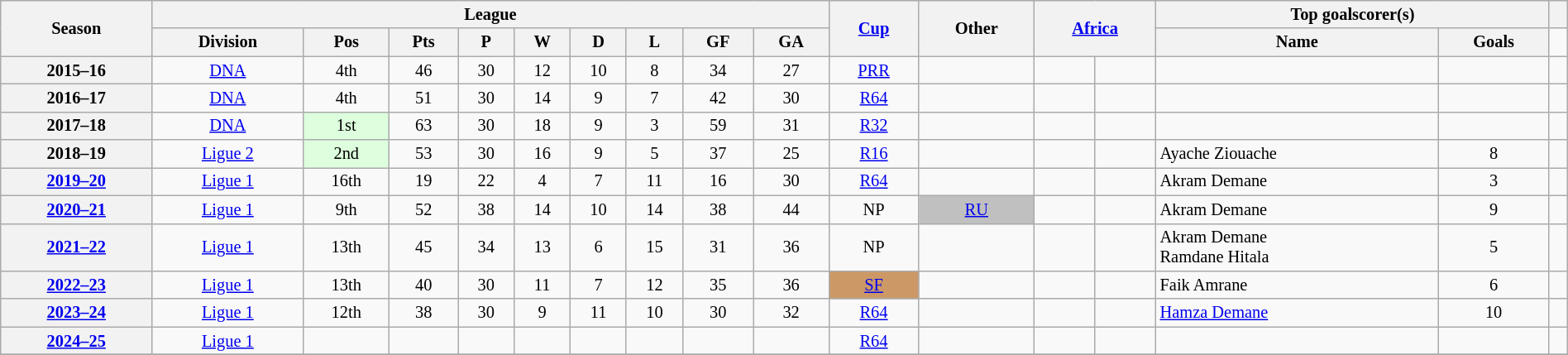<table class="wikitable" style="text-align:center; font-size:85%;width:100%; text-align:center">
<tr>
<th rowspan=2>Season</th>
<th colspan=9>League</th>
<th rowspan=2><a href='#'>Cup</a></th>
<th rowspan=2>Other</th>
<th rowspan=2 colspan=2><a href='#'>Africa</a></th>
<th colspan=2>Top goalscorer(s)</th>
<th colspan=2></th>
</tr>
<tr>
<th>Division</th>
<th>Pos</th>
<th>Pts</th>
<th>P</th>
<th>W</th>
<th>D</th>
<th>L</th>
<th>GF</th>
<th>GA</th>
<th>Name</th>
<th>Goals</th>
</tr>
<tr>
<th>2015–16</th>
<td><a href='#'>DNA</a></td>
<td>4th</td>
<td>46</td>
<td>30</td>
<td>12</td>
<td>10</td>
<td>8</td>
<td>34</td>
<td>27</td>
<td><a href='#'>PRR</a></td>
<td></td>
<td></td>
<td></td>
<td align=left></td>
<td></td>
<td></td>
</tr>
<tr>
<th>2016–17</th>
<td><a href='#'>DNA</a></td>
<td>4th</td>
<td>51</td>
<td>30</td>
<td>14</td>
<td>9</td>
<td>7</td>
<td>42</td>
<td>30</td>
<td><a href='#'>R64</a></td>
<td></td>
<td></td>
<td></td>
<td align=left></td>
<td></td>
<td></td>
</tr>
<tr>
<th>2017–18</th>
<td><a href='#'>DNA</a></td>
<td bgcolor="#DDFFDD">1st</td>
<td>63</td>
<td>30</td>
<td>18</td>
<td>9</td>
<td>3</td>
<td>59</td>
<td>31</td>
<td><a href='#'>R32</a></td>
<td></td>
<td></td>
<td></td>
<td align=left></td>
<td></td>
<td></td>
</tr>
<tr>
<th>2018–19</th>
<td><a href='#'>Ligue 2</a></td>
<td bgcolor="#DDFFDD">2nd</td>
<td>53</td>
<td>30</td>
<td>16</td>
<td>9</td>
<td>5</td>
<td>37</td>
<td>25</td>
<td><a href='#'>R16</a></td>
<td></td>
<td></td>
<td></td>
<td align=left>Ayache Ziouache</td>
<td>8</td>
<td></td>
</tr>
<tr>
<th><a href='#'>2019–20</a></th>
<td><a href='#'>Ligue 1</a></td>
<td>16th</td>
<td>19</td>
<td>22</td>
<td>4</td>
<td>7</td>
<td>11</td>
<td>16</td>
<td>30</td>
<td><a href='#'>R64</a></td>
<td></td>
<td></td>
<td></td>
<td align=left>Akram Demane</td>
<td>3</td>
<td></td>
</tr>
<tr>
<th><a href='#'>2020–21</a></th>
<td><a href='#'>Ligue 1</a></td>
<td>9th</td>
<td>52</td>
<td>38</td>
<td>14</td>
<td>10</td>
<td>14</td>
<td>38</td>
<td>44</td>
<td>NP</td>
<td bgcolor=silver><a href='#'>RU</a></td>
<td></td>
<td></td>
<td align=left>Akram Demane</td>
<td>9</td>
<td></td>
</tr>
<tr>
<th><a href='#'>2021–22</a></th>
<td><a href='#'>Ligue 1</a></td>
<td>13th</td>
<td>45</td>
<td>34</td>
<td>13</td>
<td>6</td>
<td>15</td>
<td>31</td>
<td>36</td>
<td>NP</td>
<td></td>
<td></td>
<td></td>
<td align=left>Akram Demane<br>Ramdane Hitala</td>
<td>5</td>
<td></td>
</tr>
<tr>
<th><a href='#'>2022–23</a></th>
<td><a href='#'>Ligue 1</a></td>
<td>13th</td>
<td>40</td>
<td>30</td>
<td>11</td>
<td>7</td>
<td>12</td>
<td>35</td>
<td>36</td>
<td bgcolor=#cc9966><a href='#'>SF</a></td>
<td></td>
<td></td>
<td></td>
<td align=left>Faik Amrane</td>
<td>6</td>
<td></td>
</tr>
<tr>
<th><a href='#'>2023–24</a></th>
<td><a href='#'>Ligue 1</a></td>
<td>12th</td>
<td>38</td>
<td>30</td>
<td>9</td>
<td>11</td>
<td>10</td>
<td>30</td>
<td>32</td>
<td><a href='#'>R64</a></td>
<td></td>
<td></td>
<td></td>
<td align=left><a href='#'>Hamza Demane</a></td>
<td>10</td>
<td></td>
</tr>
<tr>
<th><a href='#'>2024–25</a></th>
<td><a href='#'>Ligue 1</a></td>
<td></td>
<td></td>
<td></td>
<td></td>
<td></td>
<td></td>
<td></td>
<td></td>
<td><a href='#'>R64</a></td>
<td></td>
<td></td>
<td></td>
<td align=left></td>
<td></td>
<td></td>
</tr>
<tr>
</tr>
</table>
